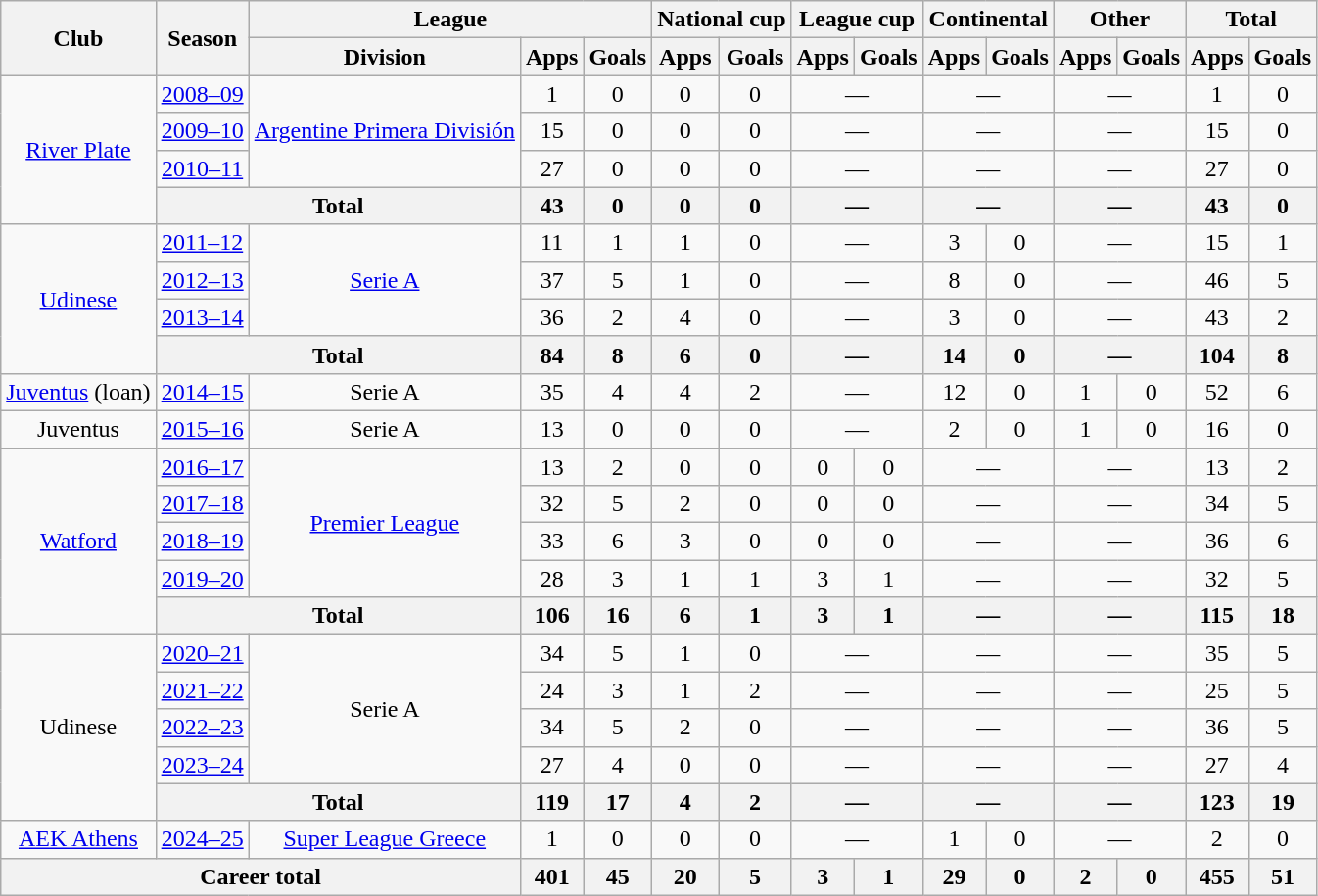<table class="wikitable" style="text-align:center">
<tr>
<th rowspan=2>Club</th>
<th rowspan=2>Season</th>
<th colspan=3>League</th>
<th colspan=2>National cup</th>
<th colspan=2>League cup</th>
<th colspan=2>Continental</th>
<th colspan=2>Other</th>
<th colspan=2>Total</th>
</tr>
<tr>
<th>Division</th>
<th>Apps</th>
<th>Goals</th>
<th>Apps</th>
<th>Goals</th>
<th>Apps</th>
<th>Goals</th>
<th>Apps</th>
<th>Goals</th>
<th>Apps</th>
<th>Goals</th>
<th>Apps</th>
<th>Goals</th>
</tr>
<tr>
<td rowspan=4><a href='#'>River Plate</a></td>
<td><a href='#'>2008–09</a></td>
<td rowspan=3><a href='#'>Argentine Primera División</a></td>
<td>1</td>
<td>0</td>
<td>0</td>
<td>0</td>
<td colspan=2>—</td>
<td colspan=2>—</td>
<td colspan=2>—</td>
<td>1</td>
<td>0</td>
</tr>
<tr>
<td><a href='#'>2009–10</a></td>
<td>15</td>
<td>0</td>
<td>0</td>
<td>0</td>
<td colspan=2>—</td>
<td colspan=2>—</td>
<td colspan=2>—</td>
<td>15</td>
<td>0</td>
</tr>
<tr>
<td><a href='#'>2010–11</a></td>
<td>27</td>
<td>0</td>
<td>0</td>
<td>0</td>
<td colspan=2>—</td>
<td colspan=2>—</td>
<td colspan=2>—</td>
<td>27</td>
<td>0</td>
</tr>
<tr>
<th colspan=2>Total</th>
<th>43</th>
<th>0</th>
<th>0</th>
<th>0</th>
<th colspan=2>—</th>
<th colspan=2>—</th>
<th colspan=2>—</th>
<th>43</th>
<th>0</th>
</tr>
<tr>
<td rowspan=4><a href='#'>Udinese</a></td>
<td><a href='#'>2011–12</a></td>
<td rowspan=3><a href='#'>Serie A</a></td>
<td>11</td>
<td>1</td>
<td>1</td>
<td>0</td>
<td colspan=2>—</td>
<td>3</td>
<td>0</td>
<td colspan=2>—</td>
<td>15</td>
<td>1</td>
</tr>
<tr>
<td><a href='#'>2012–13</a></td>
<td>37</td>
<td>5</td>
<td>1</td>
<td>0</td>
<td colspan=2>—</td>
<td>8</td>
<td>0</td>
<td colspan=2>—</td>
<td>46</td>
<td>5</td>
</tr>
<tr>
<td><a href='#'>2013–14</a></td>
<td>36</td>
<td>2</td>
<td>4</td>
<td>0</td>
<td colspan=2>—</td>
<td>3</td>
<td>0</td>
<td colspan=2>—</td>
<td>43</td>
<td>2</td>
</tr>
<tr>
<th colspan=2>Total</th>
<th>84</th>
<th>8</th>
<th>6</th>
<th>0</th>
<th colspan=2>—</th>
<th>14</th>
<th>0</th>
<th colspan=2>—</th>
<th>104</th>
<th>8</th>
</tr>
<tr>
<td><a href='#'>Juventus</a> (loan)</td>
<td><a href='#'>2014–15</a></td>
<td>Serie A</td>
<td>35</td>
<td>4</td>
<td>4</td>
<td>2</td>
<td colspan=2>—</td>
<td>12</td>
<td>0</td>
<td>1</td>
<td>0</td>
<td>52</td>
<td>6</td>
</tr>
<tr>
<td>Juventus</td>
<td><a href='#'>2015–16</a></td>
<td>Serie A</td>
<td>13</td>
<td>0</td>
<td>0</td>
<td>0</td>
<td colspan=2>—</td>
<td>2</td>
<td>0</td>
<td>1</td>
<td>0</td>
<td>16</td>
<td>0</td>
</tr>
<tr>
<td rowspan=5><a href='#'>Watford</a></td>
<td><a href='#'>2016–17</a></td>
<td rowspan=4><a href='#'>Premier League</a></td>
<td>13</td>
<td>2</td>
<td>0</td>
<td>0</td>
<td>0</td>
<td>0</td>
<td colspan=2>—</td>
<td colspan=2>—</td>
<td>13</td>
<td>2</td>
</tr>
<tr>
<td><a href='#'>2017–18</a></td>
<td>32</td>
<td>5</td>
<td>2</td>
<td>0</td>
<td>0</td>
<td>0</td>
<td colspan=2>—</td>
<td colspan=2>—</td>
<td>34</td>
<td>5</td>
</tr>
<tr>
<td><a href='#'>2018–19</a></td>
<td>33</td>
<td>6</td>
<td>3</td>
<td>0</td>
<td>0</td>
<td>0</td>
<td colspan=2>—</td>
<td colspan=2>—</td>
<td>36</td>
<td>6</td>
</tr>
<tr>
<td><a href='#'>2019–20</a></td>
<td>28</td>
<td>3</td>
<td>1</td>
<td>1</td>
<td>3</td>
<td>1</td>
<td colspan=2>—</td>
<td colspan=2>—</td>
<td>32</td>
<td>5</td>
</tr>
<tr>
<th colspan=2>Total</th>
<th>106</th>
<th>16</th>
<th>6</th>
<th>1</th>
<th>3</th>
<th>1</th>
<th colspan=2>—</th>
<th colspan=2>—</th>
<th>115</th>
<th>18</th>
</tr>
<tr>
<td rowspan=5>Udinese</td>
<td><a href='#'>2020–21</a></td>
<td rowspan=4>Serie A</td>
<td>34</td>
<td>5</td>
<td>1</td>
<td>0</td>
<td colspan=2>—</td>
<td colspan=2>—</td>
<td colspan=2>—</td>
<td>35</td>
<td>5</td>
</tr>
<tr>
<td><a href='#'>2021–22</a></td>
<td>24</td>
<td>3</td>
<td>1</td>
<td>2</td>
<td colspan=2>—</td>
<td colspan=2>—</td>
<td colspan=2>—</td>
<td>25</td>
<td>5</td>
</tr>
<tr>
<td><a href='#'>2022–23</a></td>
<td>34</td>
<td>5</td>
<td>2</td>
<td>0</td>
<td colspan=2>—</td>
<td colspan=2>—</td>
<td colspan=2>—</td>
<td>36</td>
<td>5</td>
</tr>
<tr>
<td><a href='#'>2023–24</a></td>
<td>27</td>
<td>4</td>
<td>0</td>
<td>0</td>
<td colspan=2>—</td>
<td colspan=2>—</td>
<td colspan=2>—</td>
<td>27</td>
<td>4</td>
</tr>
<tr>
<th colspan=2>Total</th>
<th>119</th>
<th>17</th>
<th>4</th>
<th>2</th>
<th colspan=2>—</th>
<th colspan=2>—</th>
<th colspan=2>—</th>
<th>123</th>
<th>19</th>
</tr>
<tr>
<td><a href='#'>AEK Athens</a></td>
<td><a href='#'>2024–25</a></td>
<td><a href='#'>Super League Greece</a></td>
<td>1</td>
<td>0</td>
<td>0</td>
<td>0</td>
<td colspan=2>—</td>
<td>1</td>
<td>0</td>
<td colspan=2>—</td>
<td>2</td>
<td>0</td>
</tr>
<tr>
<th colspan=3>Career total</th>
<th>401</th>
<th>45</th>
<th>20</th>
<th>5</th>
<th>3</th>
<th>1</th>
<th>29</th>
<th>0</th>
<th>2</th>
<th>0</th>
<th>455</th>
<th>51</th>
</tr>
</table>
